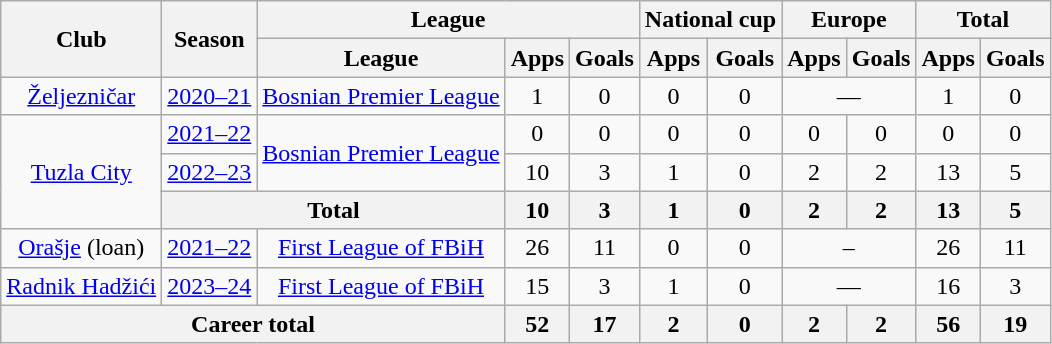<table class="wikitable" style="text-align:center">
<tr>
<th rowspan="2">Club</th>
<th rowspan="2">Season</th>
<th colspan="3">League</th>
<th colspan="2">National cup</th>
<th colspan="2">Europe</th>
<th colspan="2">Total</th>
</tr>
<tr>
<th>League</th>
<th>Apps</th>
<th>Goals</th>
<th>Apps</th>
<th>Goals</th>
<th>Apps</th>
<th>Goals</th>
<th>Apps</th>
<th>Goals</th>
</tr>
<tr>
<td><a href='#'>Željezničar</a></td>
<td><a href='#'>2020–21</a></td>
<td><a href='#'>Bosnian Premier League</a></td>
<td>1</td>
<td>0</td>
<td>0</td>
<td>0</td>
<td colspan="2">—</td>
<td>1</td>
<td>0</td>
</tr>
<tr>
<td rowspan="3"><a href='#'>Tuzla City</a></td>
<td><a href='#'>2021–22</a></td>
<td rowspan="2"><a href='#'>Bosnian Premier League</a></td>
<td>0</td>
<td>0</td>
<td>0</td>
<td>0</td>
<td>0</td>
<td>0</td>
<td>0</td>
<td>0</td>
</tr>
<tr>
<td><a href='#'>2022–23</a></td>
<td>10</td>
<td>3</td>
<td>1</td>
<td>0</td>
<td>2</td>
<td>2</td>
<td>13</td>
<td>5</td>
</tr>
<tr>
<th colspan="2">Total</th>
<th>10</th>
<th>3</th>
<th>1</th>
<th>0</th>
<th>2</th>
<th>2</th>
<th>13</th>
<th>5</th>
</tr>
<tr>
<td><a href='#'>Orašje</a> (loan)</td>
<td><a href='#'>2021–22</a></td>
<td><a href='#'>First League of FBiH</a></td>
<td>26</td>
<td>11</td>
<td>0</td>
<td>0</td>
<td colspan="2">–</td>
<td>26</td>
<td>11</td>
</tr>
<tr>
<td><a href='#'>Radnik Hadžići</a></td>
<td><a href='#'>2023–24</a></td>
<td><a href='#'>First League of FBiH</a></td>
<td>15</td>
<td>3</td>
<td>1</td>
<td>0</td>
<td colspan="2">—</td>
<td>16</td>
<td>3</td>
</tr>
<tr>
<th colspan="3">Career total</th>
<th>52</th>
<th>17</th>
<th>2</th>
<th>0</th>
<th>2</th>
<th>2</th>
<th>56</th>
<th>19</th>
</tr>
</table>
